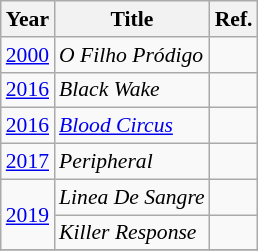<table class="wikitable" style="font-size: 90%;">
<tr>
<th>Year</th>
<th>Title</th>
<th>Ref.</th>
</tr>
<tr>
<td><a href='#'>2000</a></td>
<td><em>O Filho Pródigo</em></td>
<td></td>
</tr>
<tr>
<td><a href='#'>2016</a></td>
<td><em>Black Wake</em></td>
<td></td>
</tr>
<tr>
<td><a href='#'>2016</a></td>
<td><em><a href='#'>Blood Circus</a></em></td>
<td></td>
</tr>
<tr>
<td><a href='#'>2017</a></td>
<td><em>Peripheral</em></td>
<td></td>
</tr>
<tr>
<td rowspan="2"><a href='#'>2019</a></td>
<td><em>Linea De Sangre</em></td>
<td></td>
</tr>
<tr>
<td><em>Killer Response</em></td>
<td></td>
</tr>
<tr>
</tr>
</table>
